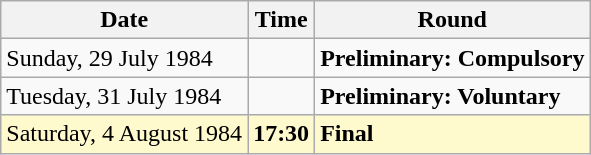<table class="wikitable">
<tr>
<th>Date</th>
<th>Time</th>
<th>Round</th>
</tr>
<tr>
<td>Sunday, 29 July 1984</td>
<td></td>
<td><strong>Preliminary: Compulsory</strong></td>
</tr>
<tr>
<td>Tuesday, 31 July 1984</td>
<td></td>
<td><strong>Preliminary: Voluntary</strong></td>
</tr>
<tr style=background:lemonchiffon>
<td>Saturday, 4 August 1984</td>
<td><strong>17:30</strong></td>
<td><strong>Final</strong></td>
</tr>
</table>
